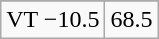<table class="wikitable">
<tr align="center">
</tr>
<tr align="center">
<td>VT −10.5</td>
<td>68.5</td>
</tr>
</table>
